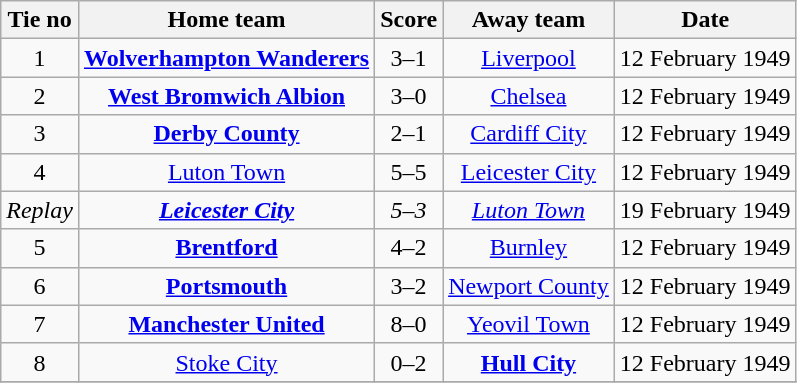<table class="wikitable" style="text-align: center">
<tr>
<th>Tie no</th>
<th>Home team</th>
<th>Score</th>
<th>Away team</th>
<th>Date</th>
</tr>
<tr>
<td>1</td>
<td><strong><a href='#'>Wolverhampton Wanderers</a></strong></td>
<td>3–1</td>
<td><a href='#'>Liverpool</a></td>
<td>12 February 1949</td>
</tr>
<tr>
<td>2</td>
<td><strong><a href='#'>West Bromwich Albion</a></strong></td>
<td>3–0</td>
<td><a href='#'>Chelsea</a></td>
<td>12 February 1949</td>
</tr>
<tr>
<td>3</td>
<td><strong><a href='#'>Derby County</a></strong></td>
<td>2–1</td>
<td><a href='#'>Cardiff City</a></td>
<td>12 February 1949</td>
</tr>
<tr>
<td>4</td>
<td><a href='#'>Luton Town</a></td>
<td>5–5</td>
<td><a href='#'>Leicester City</a></td>
<td>12 February 1949</td>
</tr>
<tr>
<td><em>Replay</em></td>
<td><strong><em><a href='#'>Leicester City</a></em></strong></td>
<td><em>5–3</em></td>
<td><em><a href='#'>Luton Town</a></em></td>
<td>19 February 1949</td>
</tr>
<tr>
<td>5</td>
<td><strong><a href='#'>Brentford</a></strong></td>
<td>4–2</td>
<td><a href='#'>Burnley</a></td>
<td>12 February 1949</td>
</tr>
<tr>
<td>6</td>
<td><strong><a href='#'>Portsmouth</a></strong></td>
<td>3–2</td>
<td><a href='#'>Newport County</a></td>
<td>12 February 1949</td>
</tr>
<tr>
<td>7</td>
<td><strong><a href='#'>Manchester United</a></strong></td>
<td>8–0</td>
<td><a href='#'>Yeovil Town</a></td>
<td>12 February 1949</td>
</tr>
<tr>
<td>8</td>
<td><a href='#'>Stoke City</a></td>
<td>0–2</td>
<td><strong><a href='#'>Hull City</a></strong></td>
<td>12 February 1949</td>
</tr>
<tr>
</tr>
</table>
